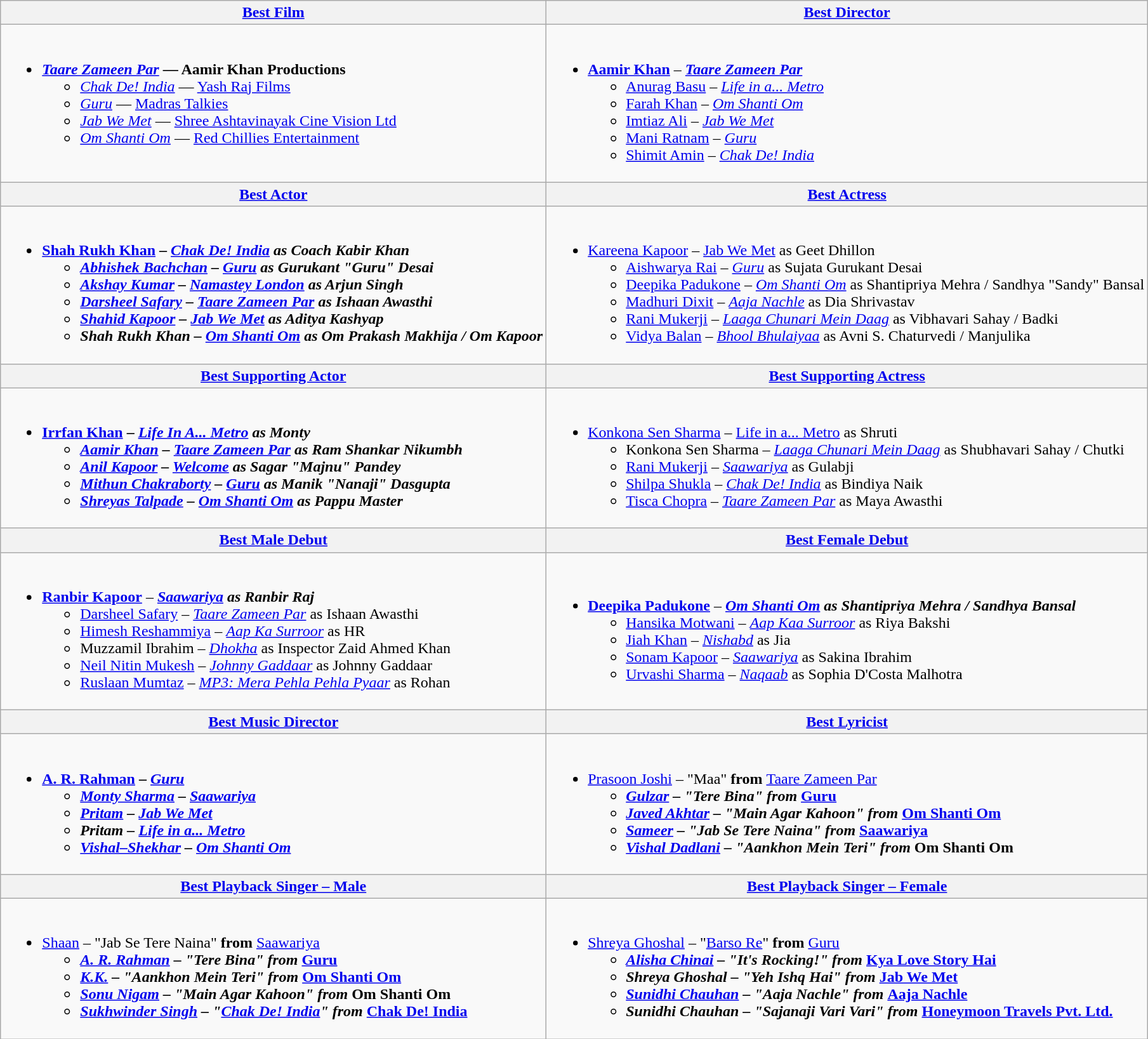<table class="wikitable">
<tr>
<th><a href='#'>Best Film</a></th>
<th><a href='#'>Best Director</a></th>
</tr>
<tr>
<td valign="top"><br><ul><li><strong><em><a href='#'>Taare Zameen Par</a></em></strong> <strong>— Aamir Khan Productions</strong><ul><li><em><a href='#'>Chak De! India</a></em> — <a href='#'>Yash Raj Films</a></li><li><em><a href='#'>Guru</a></em> — <a href='#'>Madras Talkies</a></li><li><em><a href='#'>Jab We Met</a></em> — <a href='#'>Shree Ashtavinayak Cine Vision Ltd</a></li><li><em><a href='#'>Om Shanti Om</a></em> — <a href='#'>Red Chillies Entertainment</a></li></ul></li></ul></td>
<td valign="top"><br><ul><li><strong><a href='#'>Aamir Khan</a></strong> – <strong><em><a href='#'>Taare Zameen Par</a></em></strong><ul><li><a href='#'>Anurag Basu</a> – <em><a href='#'>Life in a... Metro</a></em></li><li><a href='#'>Farah Khan</a> – <em><a href='#'>Om Shanti Om</a></em></li><li><a href='#'>Imtiaz Ali</a> – <em><a href='#'>Jab We Met</a></em></li><li><a href='#'>Mani Ratnam</a> – <em><a href='#'>Guru</a></em></li><li><a href='#'>Shimit Amin</a> – <em><a href='#'>Chak De! India</a></em></li></ul></li></ul></td>
</tr>
<tr>
<th><a href='#'>Best Actor</a></th>
<th><a href='#'>Best Actress</a></th>
</tr>
<tr>
<td><br><ul><li><strong><a href='#'>Shah Rukh Khan</a> – <em><a href='#'>Chak De! India</a> as Coach Kabir Khan<strong><em><ul><li><a href='#'>Abhishek Bachchan</a> – </em><a href='#'>Guru</a><em> as Gurukant "Guru" Desai</li><li><a href='#'>Akshay Kumar</a> – </em><a href='#'>Namastey London</a><em> as Arjun Singh</li><li><a href='#'>Darsheel Safary</a> – </em><a href='#'>Taare Zameen Par</a><em> as Ishaan Awasthi</li><li><a href='#'>Shahid Kapoor</a> – </em><a href='#'>Jab We Met</a><em> as Aditya Kashyap</li><li>Shah Rukh Khan – </em><a href='#'>Om Shanti Om</a><em> as Om Prakash Makhija / Om Kapoor</li></ul></li></ul></td>
<td><br><ul><li></strong><a href='#'>Kareena Kapoor</a> – </em><a href='#'>Jab We Met</a> as Geet Dhillon</em></strong><ul><li><a href='#'>Aishwarya Rai</a> – <em><a href='#'>Guru</a></em> as Sujata Gurukant Desai</li><li><a href='#'>Deepika Padukone</a> – <em><a href='#'>Om Shanti Om</a></em> as Shantipriya Mehra / Sandhya "Sandy" Bansal</li><li><a href='#'>Madhuri Dixit</a> – <em><a href='#'>Aaja Nachle</a></em> as Dia Shrivastav</li><li><a href='#'>Rani Mukerji</a> – <em><a href='#'>Laaga Chunari Mein Daag</a></em> as Vibhavari Sahay / Badki</li><li><a href='#'>Vidya Balan</a> – <em><a href='#'>Bhool Bhulaiyaa</a></em> as Avni S. Chaturvedi / Manjulika</li></ul></li></ul></td>
</tr>
<tr>
<th><a href='#'>Best Supporting Actor</a></th>
<th><a href='#'>Best Supporting Actress</a></th>
</tr>
<tr>
<td><br><ul><li><strong><a href='#'>Irrfan Khan</a> – <em><a href='#'>Life In A... Metro</a> as Monty<strong><em><ul><li><a href='#'>Aamir Khan</a> – </em><a href='#'>Taare Zameen Par</a><em> as Ram Shankar Nikumbh</li><li><a href='#'>Anil Kapoor</a> – </em><a href='#'>Welcome</a><em> as Sagar "Majnu" Pandey</li><li><a href='#'>Mithun Chakraborty</a>  – </em><a href='#'>Guru</a><em> as Manik "Nanaji" Dasgupta</li><li><a href='#'>Shreyas Talpade</a> – </em><a href='#'>Om Shanti Om</a><em> as Pappu Master</li></ul></li></ul></td>
<td><br><ul><li></strong><a href='#'>Konkona Sen Sharma</a> – </em><a href='#'>Life in a... Metro</a> as Shruti</em></strong><ul><li>Konkona Sen Sharma – <em><a href='#'>Laaga Chunari Mein Daag</a></em> as Shubhavari Sahay / Chutki</li><li><a href='#'>Rani Mukerji</a> – <em><a href='#'>Saawariya</a></em> as Gulabji</li><li><a href='#'>Shilpa Shukla</a> – <em><a href='#'>Chak De! India</a></em> as Bindiya Naik</li><li><a href='#'>Tisca Chopra</a> – <em><a href='#'>Taare Zameen Par</a></em> as Maya Awasthi</li></ul></li></ul></td>
</tr>
<tr>
<th><a href='#'>Best Male Debut</a></th>
<th><a href='#'>Best Female Debut</a></th>
</tr>
<tr>
<td><br><ul><li><strong><a href='#'>Ranbir Kapoor</a></strong> – <strong><em><a href='#'>Saawariya</a> as Ranbir Raj</em></strong><ul><li><a href='#'>Darsheel Safary</a> – <em><a href='#'>Taare Zameen Par</a></em> as Ishaan Awasthi</li><li><a href='#'>Himesh Reshammiya</a> – <em><a href='#'>Aap Ka Surroor</a></em> as HR</li><li>Muzzamil Ibrahim – <em><a href='#'>Dhokha</a></em> as Inspector Zaid Ahmed Khan</li><li><a href='#'>Neil Nitin Mukesh</a> – <em><a href='#'>Johnny Gaddaar</a></em> as Johnny Gaddaar</li><li><a href='#'>Ruslaan Mumtaz</a> – <em><a href='#'>MP3: Mera Pehla Pehla Pyaar</a></em> as Rohan</li></ul></li></ul></td>
<td><br><ul><li><strong><a href='#'>Deepika Padukone</a></strong> – <strong><em><a href='#'>Om Shanti Om</a> as Shantipriya Mehra / Sandhya Bansal</em></strong><ul><li><a href='#'>Hansika Motwani</a> – <em><a href='#'>Aap Kaa Surroor</a></em> as Riya Bakshi</li><li><a href='#'>Jiah Khan</a> – <em><a href='#'>Nishabd</a></em> as Jia</li><li><a href='#'>Sonam Kapoor</a> – <em><a href='#'>Saawariya</a></em> as Sakina Ibrahim</li><li><a href='#'>Urvashi Sharma</a> – <em><a href='#'>Naqaab</a></em> as Sophia D'Costa Malhotra</li></ul></li></ul></td>
</tr>
<tr>
<th><a href='#'>Best Music Director</a></th>
<th><a href='#'>Best Lyricist</a></th>
</tr>
<tr>
<td><br><ul><li><strong><a href='#'>A. R. Rahman</a> – <em><a href='#'>Guru</a><strong><em><ul><li><a href='#'>Monty Sharma</a> – </em><a href='#'>Saawariya</a><em></li><li><a href='#'>Pritam</a> – </em><a href='#'>Jab We Met</a><em></li><li>Pritam – </em><a href='#'>Life in a... Metro</a><em></li><li><a href='#'>Vishal–Shekhar</a> – </em><a href='#'>Om Shanti Om</a><em></li></ul></li></ul></td>
<td><br><ul><li></strong><a href='#'>Prasoon Joshi</a> – "Maa"<strong> from </em></strong><a href='#'>Taare Zameen Par</a><strong><em><ul><li><a href='#'>Gulzar</a> – "Tere Bina" from </em><a href='#'>Guru</a><em></li><li><a href='#'>Javed Akhtar</a> – "Main Agar Kahoon" from </em><a href='#'>Om Shanti Om</a><em></li><li><a href='#'>Sameer</a> – "Jab Se Tere Naina" from </em><a href='#'>Saawariya</a><em></li><li><a href='#'>Vishal Dadlani</a> – "Aankhon Mein Teri" from </em>Om Shanti Om<em></li></ul></li></ul></td>
</tr>
<tr>
<th><a href='#'>Best Playback Singer – Male</a></th>
<th><a href='#'>Best Playback Singer – Female</a></th>
</tr>
<tr>
<td><br><ul><li></strong><a href='#'>Shaan</a> – "Jab Se Tere Naina"<strong> from </em></strong><a href='#'>Saawariya</a><strong><em><ul><li><a href='#'>A. R. Rahman</a> – "Tere Bina" from </em><a href='#'>Guru</a><em></li><li><a href='#'>K.K.</a> – "Aankhon Mein Teri" from </em><a href='#'>Om Shanti Om</a><em></li><li><a href='#'>Sonu Nigam</a> – "Main Agar Kahoon" from </em>Om Shanti Om<em></li><li><a href='#'>Sukhwinder Singh</a> – "<a href='#'>Chak De! India</a>" from </em><a href='#'>Chak De! India</a><em></li></ul></li></ul></td>
<td><br><ul><li></strong><a href='#'>Shreya Ghoshal</a> – "<a href='#'>Barso Re</a>"<strong> from </em></strong><a href='#'>Guru</a><strong><em><ul><li><a href='#'>Alisha Chinai</a> – "It's Rocking!" from </em><a href='#'>Kya Love Story Hai</a><em></li><li>Shreya Ghoshal – "Yeh Ishq Hai" from </em><a href='#'>Jab We Met</a><em></li><li><a href='#'>Sunidhi Chauhan</a> – "Aaja Nachle" from </em><a href='#'>Aaja Nachle</a><em></li><li>Sunidhi Chauhan – "Sajanaji Vari Vari" from </em><a href='#'>Honeymoon Travels Pvt. Ltd.</a><em></li></ul></li></ul></td>
</tr>
</table>
